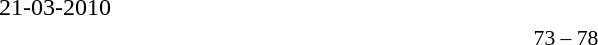<table width=100% cellspacing=1>
<tr>
<th width=25%></th>
<th width=10%></th>
<th></th>
</tr>
<tr>
<td>21-03-2010</td>
</tr>
<tr style=font-size:90%>
<td align=right></td>
<td align=center>73 – 78</td>
<td></td>
</tr>
</table>
